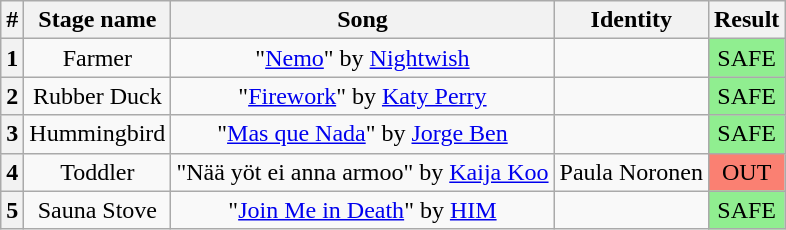<table class="wikitable plainrowheaders" style="text-align: center;">
<tr>
<th>#</th>
<th>Stage name</th>
<th>Song</th>
<th>Identity</th>
<th>Result</th>
</tr>
<tr>
<th>1</th>
<td>Farmer</td>
<td>"<a href='#'>Nemo</a>" by <a href='#'>Nightwish</a></td>
<td></td>
<td bgcolor="lightgreen">SAFE</td>
</tr>
<tr>
<th>2</th>
<td>Rubber Duck</td>
<td>"<a href='#'>Firework</a>" by <a href='#'>Katy Perry</a></td>
<td></td>
<td bgcolor="lightgreen">SAFE</td>
</tr>
<tr>
<th>3</th>
<td>Hummingbird</td>
<td>"<a href='#'>Mas que Nada</a>" by <a href='#'>Jorge Ben</a></td>
<td></td>
<td bgcolor="lightgreen">SAFE</td>
</tr>
<tr>
<th>4</th>
<td>Toddler</td>
<td>"Nää yöt ei anna armoo" by <a href='#'>Kaija Koo</a></td>
<td>Paula Noronen</td>
<td bgcolor="salmon">OUT</td>
</tr>
<tr>
<th>5</th>
<td>Sauna Stove</td>
<td>"<a href='#'>Join Me in Death</a>" by <a href='#'>HIM</a></td>
<td></td>
<td bgcolor="lightgreen">SAFE</td>
</tr>
</table>
